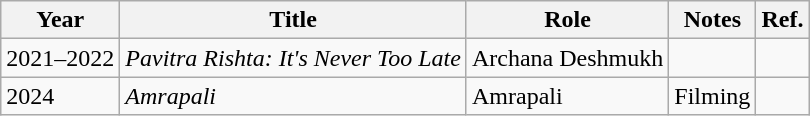<table class="wikitable sortable">
<tr>
<th>Year</th>
<th>Title</th>
<th>Role</th>
<th class="unsortable">Notes</th>
<th class="unsortable">Ref.</th>
</tr>
<tr>
<td>2021–2022</td>
<td><em>Pavitra Rishta: It's Never Too Late</em></td>
<td>Archana Deshmukh</td>
<td></td>
<td></td>
</tr>
<tr>
<td>2024</td>
<td><em>Amrapali</em></td>
<td>Amrapali</td>
<td>Filming</td>
<td></td>
</tr>
</table>
